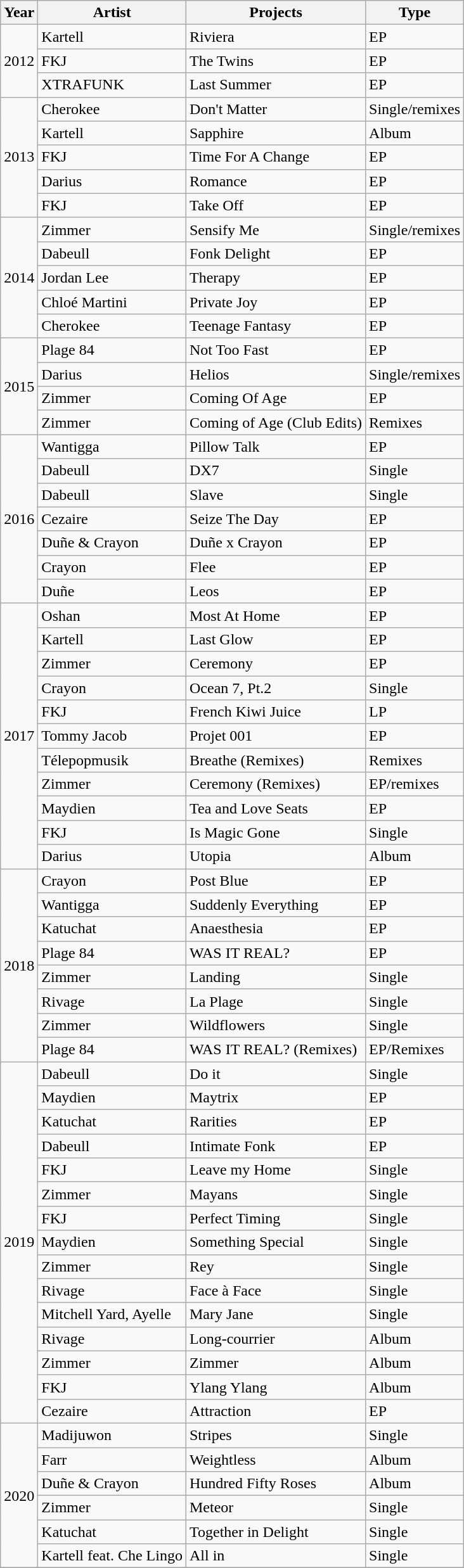<table class="wikitable">
<tr>
<th>Year</th>
<th>Artist</th>
<th>Projects</th>
<th>Type</th>
</tr>
<tr>
<td rowspan="3">2012</td>
<td>Kartell</td>
<td>Riviera</td>
<td>EP</td>
</tr>
<tr>
<td>FKJ</td>
<td>The Twins</td>
<td>EP</td>
</tr>
<tr>
<td>XTRAFUNK</td>
<td>Last Summer</td>
<td>EP</td>
</tr>
<tr>
<td rowspan="5">2013</td>
<td>Cherokee</td>
<td>Don't Matter</td>
<td>Single/remixes</td>
</tr>
<tr>
<td>Kartell</td>
<td>Sapphire</td>
<td>Album</td>
</tr>
<tr>
<td>FKJ</td>
<td>Time For A Change</td>
<td>EP</td>
</tr>
<tr>
<td>Darius</td>
<td>Romance</td>
<td>EP</td>
</tr>
<tr>
<td>FKJ</td>
<td>Take Off</td>
<td>EP</td>
</tr>
<tr>
<td rowspan="5">2014</td>
<td>Zimmer</td>
<td>Sensify Me</td>
<td>Single/remixes</td>
</tr>
<tr>
<td>Dabeull</td>
<td>Fonk Delight</td>
<td>EP</td>
</tr>
<tr>
<td>Jordan Lee</td>
<td>Therapy</td>
<td>EP</td>
</tr>
<tr>
<td>Chloé Martini</td>
<td>Private Joy</td>
<td>EP</td>
</tr>
<tr>
<td>Cherokee</td>
<td>Teenage Fantasy</td>
<td>EP</td>
</tr>
<tr>
<td rowspan="4">2015</td>
<td>Plage 84</td>
<td>Not Too Fast</td>
<td>EP</td>
</tr>
<tr>
<td>Darius</td>
<td>Helios</td>
<td>Single/remixes</td>
</tr>
<tr>
<td>Zimmer</td>
<td>Coming Of Age</td>
<td>EP</td>
</tr>
<tr>
<td>Zimmer</td>
<td>Coming of Age (Club Edits)</td>
<td>Remixes</td>
</tr>
<tr>
<td rowspan="7">2016</td>
<td>Wantigga</td>
<td>Pillow Talk</td>
<td>EP</td>
</tr>
<tr>
<td>Dabeull</td>
<td>DX7</td>
<td>Single</td>
</tr>
<tr>
<td>Dabeull</td>
<td>Slave</td>
<td>Single</td>
</tr>
<tr>
<td>Cezaire</td>
<td>Seize The Day</td>
<td>EP</td>
</tr>
<tr>
<td>Duñe & Crayon</td>
<td>Duñe x Crayon</td>
<td>EP</td>
</tr>
<tr>
<td>Crayon</td>
<td>Flee</td>
<td>EP</td>
</tr>
<tr>
<td>Duñe</td>
<td>Leos</td>
<td>EP</td>
</tr>
<tr>
<td rowspan="11">2017</td>
<td>Oshan</td>
<td>Most At Home</td>
<td>EP</td>
</tr>
<tr>
<td>Kartell</td>
<td>Last Glow</td>
<td>EP</td>
</tr>
<tr>
<td>Zimmer</td>
<td>Ceremony</td>
<td>EP</td>
</tr>
<tr>
<td>Crayon</td>
<td>Ocean 7, Pt.2</td>
<td>Single</td>
</tr>
<tr>
<td>FKJ</td>
<td>French Kiwi Juice</td>
<td>LP</td>
</tr>
<tr>
<td>Tommy Jacob</td>
<td>Projet 001</td>
<td>EP</td>
</tr>
<tr>
<td>Télepopmusik</td>
<td>Breathe (Remixes)</td>
<td>Remixes</td>
</tr>
<tr>
<td>Zimmer</td>
<td>Ceremony (Remixes)</td>
<td>EP/remixes</td>
</tr>
<tr>
<td>Maydien</td>
<td>Tea and Love Seats</td>
<td>EP</td>
</tr>
<tr>
<td>FKJ</td>
<td>Is Magic Gone</td>
<td>Single</td>
</tr>
<tr>
<td>Darius</td>
<td>Utopia</td>
<td>Album</td>
</tr>
<tr>
<td rowspan="8">2018</td>
<td>Crayon</td>
<td>Post Blue</td>
<td>EP</td>
</tr>
<tr>
<td>Wantigga</td>
<td>Suddenly Everything</td>
<td>EP</td>
</tr>
<tr>
<td>Katuchat</td>
<td>Anaesthesia</td>
<td>EP</td>
</tr>
<tr>
<td>Plage 84</td>
<td>WAS IT REAL?</td>
<td>EP</td>
</tr>
<tr>
<td>Zimmer</td>
<td>Landing</td>
<td>Single</td>
</tr>
<tr>
<td>Rivage</td>
<td>La Plage</td>
<td>Single</td>
</tr>
<tr>
<td>Zimmer</td>
<td>Wildflowers</td>
<td>Single</td>
</tr>
<tr>
<td>Plage 84</td>
<td>WAS IT REAL? (Remixes)</td>
<td>EP/Remixes</td>
</tr>
<tr>
<td rowspan="15">2019</td>
<td>Dabeull</td>
<td>Do it</td>
<td>Single</td>
</tr>
<tr>
<td>Maydien</td>
<td>Maytrix</td>
<td>EP</td>
</tr>
<tr>
<td>Katuchat</td>
<td>Rarities</td>
<td>EP</td>
</tr>
<tr>
<td>Dabeull</td>
<td>Intimate Fonk</td>
<td>EP</td>
</tr>
<tr>
<td>FKJ</td>
<td>Leave my Home</td>
<td>Single</td>
</tr>
<tr>
<td>Zimmer</td>
<td>Mayans</td>
<td>Single</td>
</tr>
<tr>
<td>FKJ</td>
<td>Perfect Timing</td>
<td>Single</td>
</tr>
<tr>
<td>Maydien</td>
<td>Something Special</td>
<td>Single</td>
</tr>
<tr>
<td>Zimmer</td>
<td>Rey</td>
<td>Single</td>
</tr>
<tr>
<td>Rivage</td>
<td>Face à Face</td>
<td>Single</td>
</tr>
<tr>
<td>Mitchell Yard, Ayelle</td>
<td>Mary Jane</td>
<td>Single</td>
</tr>
<tr>
<td>Rivage</td>
<td>Long-courrier</td>
<td>Album</td>
</tr>
<tr>
<td>Zimmer</td>
<td>Zimmer</td>
<td>Album</td>
</tr>
<tr>
<td>FKJ</td>
<td>Ylang Ylang</td>
<td>Album</td>
</tr>
<tr>
<td>Cezaire</td>
<td>Attraction</td>
<td>EP</td>
</tr>
<tr>
<td rowspan="6">2020</td>
<td>Madijuwon</td>
<td>Stripes</td>
<td>Single</td>
</tr>
<tr>
<td>Farr</td>
<td>Weightless</td>
<td>Album</td>
</tr>
<tr>
<td>Duñe & Crayon</td>
<td>Hundred Fifty Roses</td>
<td>Album</td>
</tr>
<tr>
<td>Zimmer</td>
<td>Meteor</td>
<td>Single</td>
</tr>
<tr>
<td>Katuchat</td>
<td>Together in Delight</td>
<td>Single</td>
</tr>
<tr>
<td>Kartell feat. Che Lingo</td>
<td>All in</td>
<td>Single</td>
</tr>
<tr>
</tr>
</table>
